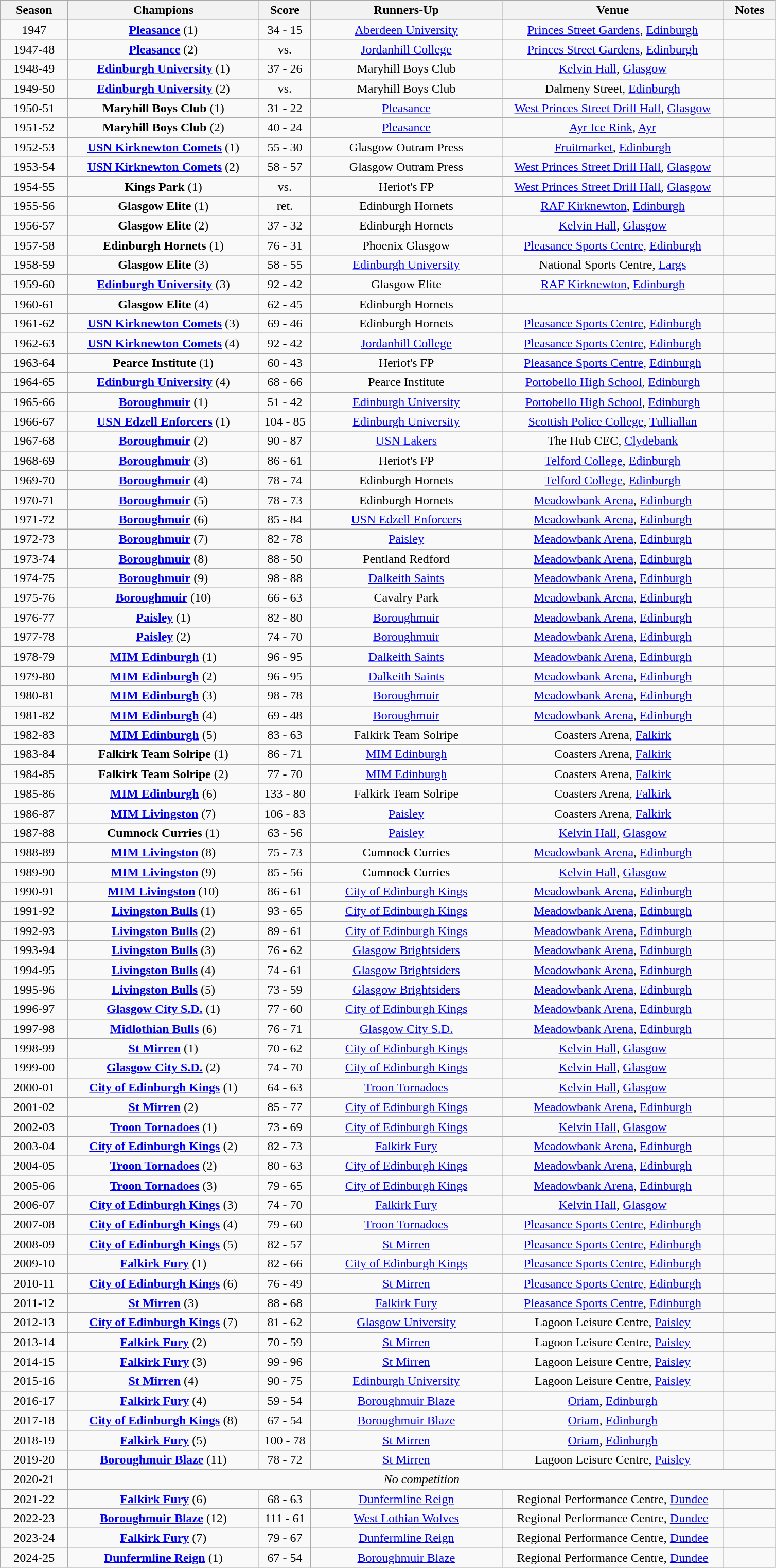<table class="wikitable" style="text-align:center">
<tr>
<th scope="col" style="width: 80px;">Season</th>
<th scope="col" style="width: 240px;">Champions</th>
<th scope="col" style="width: 60px;">Score</th>
<th scope="col" style="width: 240px;">Runners-Up</th>
<th scope="col" style="width: 280px;">Venue</th>
<th scope="col" style="width: 60px;">Notes</th>
</tr>
<tr>
<td>1947</td>
<td><strong><a href='#'>Pleasance</a></strong> (1)</td>
<td>34 - 15</td>
<td><a href='#'>Aberdeen University</a></td>
<td><a href='#'>Princes Street Gardens</a>, <a href='#'>Edinburgh</a></td>
<td></td>
</tr>
<tr>
<td>1947-48</td>
<td><strong><a href='#'>Pleasance</a></strong> (2)</td>
<td>vs.</td>
<td><a href='#'>Jordanhill College</a></td>
<td><a href='#'>Princes Street Gardens</a>, <a href='#'>Edinburgh</a></td>
<td></td>
</tr>
<tr>
<td>1948-49</td>
<td><strong><a href='#'>Edinburgh University</a></strong> (1)</td>
<td>37 - 26</td>
<td>Maryhill Boys Club</td>
<td><a href='#'>Kelvin Hall</a>, <a href='#'>Glasgow</a></td>
<td></td>
</tr>
<tr>
<td>1949-50</td>
<td><strong><a href='#'>Edinburgh University</a></strong> (2)</td>
<td>vs.</td>
<td>Maryhill Boys Club</td>
<td>Dalmeny Street, <a href='#'>Edinburgh</a></td>
<td></td>
</tr>
<tr>
<td>1950-51</td>
<td><strong>Maryhill Boys Club</strong> (1)</td>
<td>31 - 22</td>
<td><a href='#'>Pleasance</a></td>
<td><a href='#'>West Princes Street Drill Hall</a>, <a href='#'>Glasgow</a></td>
<td></td>
</tr>
<tr>
<td>1951-52</td>
<td><strong>Maryhill Boys Club</strong> (2)</td>
<td>40 - 24</td>
<td><a href='#'>Pleasance</a></td>
<td><a href='#'>Ayr Ice Rink</a>, <a href='#'>Ayr</a></td>
<td></td>
</tr>
<tr>
<td>1952-53</td>
<td><strong><a href='#'>USN Kirknewton Comets</a></strong> (1)</td>
<td>55 - 30</td>
<td>Glasgow Outram Press</td>
<td><a href='#'>Fruitmarket</a>, <a href='#'>Edinburgh</a></td>
<td></td>
</tr>
<tr>
<td>1953-54</td>
<td><strong><a href='#'>USN Kirknewton Comets</a></strong> (2)</td>
<td>58 - 57</td>
<td>Glasgow Outram Press</td>
<td><a href='#'>West Princes Street Drill Hall</a>, <a href='#'>Glasgow</a></td>
<td></td>
</tr>
<tr>
<td>1954-55</td>
<td><strong>Kings Park</strong> (1)</td>
<td>vs.</td>
<td>Heriot's FP</td>
<td><a href='#'>West Princes Street Drill Hall</a>, <a href='#'>Glasgow</a></td>
<td></td>
</tr>
<tr>
<td>1955-56</td>
<td><strong>Glasgow Elite</strong> (1)</td>
<td>ret.</td>
<td>Edinburgh Hornets</td>
<td><a href='#'>RAF Kirknewton</a>, <a href='#'>Edinburgh</a></td>
<td></td>
</tr>
<tr>
<td>1956-57</td>
<td><strong>Glasgow Elite</strong> (2)</td>
<td>37 - 32</td>
<td>Edinburgh Hornets</td>
<td><a href='#'>Kelvin Hall</a>, <a href='#'>Glasgow</a></td>
<td></td>
</tr>
<tr>
<td>1957-58</td>
<td><strong>Edinburgh Hornets</strong> (1)</td>
<td>76 - 31</td>
<td>Phoenix Glasgow</td>
<td><a href='#'>Pleasance Sports Centre</a>, <a href='#'>Edinburgh</a></td>
<td></td>
</tr>
<tr>
<td>1958-59</td>
<td><strong>Glasgow Elite</strong> (3)</td>
<td>58 - 55</td>
<td><a href='#'>Edinburgh University</a></td>
<td>National Sports Centre, <a href='#'>Largs</a></td>
<td></td>
</tr>
<tr>
<td>1959-60</td>
<td><strong><a href='#'>Edinburgh University</a></strong> (3)</td>
<td>92 - 42</td>
<td>Glasgow Elite</td>
<td><a href='#'>RAF Kirknewton</a>, <a href='#'>Edinburgh</a></td>
<td></td>
</tr>
<tr>
<td>1960-61</td>
<td><strong>Glasgow Elite</strong> (4)</td>
<td>62 - 45</td>
<td>Edinburgh Hornets</td>
<td></td>
<td></td>
</tr>
<tr>
<td>1961-62</td>
<td><strong><a href='#'>USN Kirknewton Comets</a></strong> (3)</td>
<td>69 - 46</td>
<td>Edinburgh Hornets</td>
<td><a href='#'>Pleasance Sports Centre</a>, <a href='#'>Edinburgh</a></td>
<td></td>
</tr>
<tr>
<td>1962-63</td>
<td><strong><a href='#'>USN Kirknewton Comets</a></strong> (4)</td>
<td>92 - 42</td>
<td><a href='#'>Jordanhill College</a></td>
<td><a href='#'>Pleasance Sports Centre</a>, <a href='#'>Edinburgh</a></td>
<td></td>
</tr>
<tr>
<td>1963-64</td>
<td><strong>Pearce Institute</strong> (1)</td>
<td>60 - 43</td>
<td>Heriot's FP</td>
<td><a href='#'>Pleasance Sports Centre</a>, <a href='#'>Edinburgh</a></td>
<td></td>
</tr>
<tr>
<td>1964-65</td>
<td><strong><a href='#'>Edinburgh University</a></strong> (4)</td>
<td>68 - 66</td>
<td>Pearce Institute</td>
<td><a href='#'>Portobello High School</a>, <a href='#'>Edinburgh</a></td>
<td></td>
</tr>
<tr>
<td>1965-66</td>
<td><strong><a href='#'>Boroughmuir</a></strong> (1)</td>
<td>51 - 42</td>
<td><a href='#'>Edinburgh University</a></td>
<td><a href='#'>Portobello High School</a>, <a href='#'>Edinburgh</a></td>
<td></td>
</tr>
<tr>
<td>1966-67</td>
<td><strong><a href='#'>USN Edzell Enforcers</a></strong> (1)</td>
<td>104 - 85</td>
<td><a href='#'>Edinburgh University</a></td>
<td><a href='#'>Scottish Police College</a>, <a href='#'>Tulliallan</a></td>
<td></td>
</tr>
<tr>
<td>1967-68</td>
<td><strong><a href='#'>Boroughmuir</a></strong> (2)</td>
<td>90 - 87</td>
<td><a href='#'>USN Lakers</a></td>
<td>The Hub CEC, <a href='#'>Clydebank</a></td>
<td></td>
</tr>
<tr>
<td>1968-69</td>
<td><strong><a href='#'>Boroughmuir</a></strong> (3)</td>
<td>86 - 61</td>
<td>Heriot's FP</td>
<td><a href='#'>Telford College</a>, <a href='#'>Edinburgh</a></td>
<td></td>
</tr>
<tr>
<td>1969-70</td>
<td><strong><a href='#'>Boroughmuir</a></strong> (4)</td>
<td>78 - 74</td>
<td>Edinburgh Hornets</td>
<td><a href='#'>Telford College</a>, <a href='#'>Edinburgh</a></td>
<td></td>
</tr>
<tr>
<td>1970-71</td>
<td><strong><a href='#'>Boroughmuir</a></strong> (5)</td>
<td>78 - 73</td>
<td>Edinburgh Hornets</td>
<td><a href='#'>Meadowbank Arena</a>, <a href='#'>Edinburgh</a></td>
<td></td>
</tr>
<tr>
<td>1971-72</td>
<td><strong><a href='#'>Boroughmuir</a></strong> (6)</td>
<td>85 - 84</td>
<td><a href='#'>USN Edzell Enforcers</a></td>
<td><a href='#'>Meadowbank Arena</a>, <a href='#'>Edinburgh</a></td>
<td></td>
</tr>
<tr>
<td>1972-73</td>
<td><strong><a href='#'>Boroughmuir</a></strong> (7)</td>
<td>82 - 78</td>
<td><a href='#'>Paisley</a></td>
<td><a href='#'>Meadowbank Arena</a>, <a href='#'>Edinburgh</a></td>
<td></td>
</tr>
<tr>
<td>1973-74</td>
<td><strong><a href='#'>Boroughmuir</a></strong> (8)</td>
<td>88 - 50</td>
<td>Pentland Redford</td>
<td><a href='#'>Meadowbank Arena</a>, <a href='#'>Edinburgh</a></td>
<td></td>
</tr>
<tr>
<td>1974-75</td>
<td><strong><a href='#'>Boroughmuir</a></strong> (9)</td>
<td>98 - 88</td>
<td><a href='#'>Dalkeith Saints</a></td>
<td><a href='#'>Meadowbank Arena</a>, <a href='#'>Edinburgh</a></td>
<td></td>
</tr>
<tr>
<td>1975-76</td>
<td><strong><a href='#'>Boroughmuir</a></strong> (10)</td>
<td>66 - 63</td>
<td>Cavalry Park</td>
<td><a href='#'>Meadowbank Arena</a>, <a href='#'>Edinburgh</a></td>
<td></td>
</tr>
<tr>
<td>1976-77</td>
<td><strong><a href='#'>Paisley</a></strong> (1)</td>
<td>82 - 80</td>
<td><a href='#'>Boroughmuir</a></td>
<td><a href='#'>Meadowbank Arena</a>, <a href='#'>Edinburgh</a></td>
<td></td>
</tr>
<tr>
<td>1977-78</td>
<td><strong><a href='#'>Paisley</a></strong> (2)</td>
<td>74 - 70</td>
<td><a href='#'>Boroughmuir</a></td>
<td><a href='#'>Meadowbank Arena</a>, <a href='#'>Edinburgh</a></td>
<td></td>
</tr>
<tr>
<td>1978-79</td>
<td><strong><a href='#'>MIM Edinburgh</a></strong> (1)</td>
<td>96 - 95</td>
<td><a href='#'>Dalkeith Saints</a></td>
<td><a href='#'>Meadowbank Arena</a>, <a href='#'>Edinburgh</a></td>
<td></td>
</tr>
<tr>
<td>1979-80</td>
<td><strong><a href='#'>MIM Edinburgh</a></strong> (2)</td>
<td>96 - 95</td>
<td><a href='#'>Dalkeith Saints</a></td>
<td><a href='#'>Meadowbank Arena</a>, <a href='#'>Edinburgh</a></td>
<td></td>
</tr>
<tr>
<td>1980-81</td>
<td><strong><a href='#'>MIM Edinburgh</a></strong> (3)</td>
<td>98 - 78</td>
<td><a href='#'>Boroughmuir</a></td>
<td><a href='#'>Meadowbank Arena</a>, <a href='#'>Edinburgh</a></td>
<td></td>
</tr>
<tr>
<td>1981-82</td>
<td><strong><a href='#'>MIM Edinburgh</a></strong> (4)</td>
<td>69 - 48</td>
<td><a href='#'>Boroughmuir</a></td>
<td><a href='#'>Meadowbank Arena</a>, <a href='#'>Edinburgh</a></td>
<td></td>
</tr>
<tr>
<td>1982-83</td>
<td><strong><a href='#'>MIM Edinburgh</a></strong> (5)</td>
<td>83 - 63</td>
<td>Falkirk Team Solripe</td>
<td>Coasters Arena, <a href='#'>Falkirk</a></td>
<td></td>
</tr>
<tr>
<td>1983-84</td>
<td><strong>Falkirk Team Solripe</strong> (1)</td>
<td>86 - 71</td>
<td><a href='#'>MIM Edinburgh</a></td>
<td>Coasters Arena, <a href='#'>Falkirk</a></td>
<td></td>
</tr>
<tr>
<td>1984-85</td>
<td><strong>Falkirk Team Solripe</strong> (2)</td>
<td>77 - 70</td>
<td><a href='#'>MIM Edinburgh</a></td>
<td>Coasters Arena, <a href='#'>Falkirk</a></td>
<td></td>
</tr>
<tr>
<td>1985-86</td>
<td><strong><a href='#'>MIM Edinburgh</a></strong> (6)</td>
<td>133 - 80</td>
<td>Falkirk Team Solripe</td>
<td>Coasters Arena, <a href='#'>Falkirk</a></td>
<td></td>
</tr>
<tr>
<td>1986-87</td>
<td><strong><a href='#'>MIM Livingston</a></strong> (7)</td>
<td>106 - 83</td>
<td><a href='#'>Paisley</a></td>
<td>Coasters Arena, <a href='#'>Falkirk</a></td>
<td></td>
</tr>
<tr>
<td>1987-88</td>
<td><strong>Cumnock Curries</strong> (1)</td>
<td>63 - 56</td>
<td><a href='#'>Paisley</a></td>
<td><a href='#'>Kelvin Hall</a>, <a href='#'>Glasgow</a></td>
<td></td>
</tr>
<tr>
<td>1988-89</td>
<td><strong><a href='#'>MIM Livingston</a></strong> (8)</td>
<td>75 - 73</td>
<td>Cumnock Curries</td>
<td><a href='#'>Meadowbank Arena</a>, <a href='#'>Edinburgh</a></td>
<td></td>
</tr>
<tr>
<td>1989-90</td>
<td><strong><a href='#'>MIM Livingston</a></strong> (9)</td>
<td>85 - 56</td>
<td>Cumnock Curries</td>
<td><a href='#'>Kelvin Hall</a>, <a href='#'>Glasgow</a></td>
<td></td>
</tr>
<tr>
<td>1990-91</td>
<td><strong><a href='#'>MIM Livingston</a></strong> (10)</td>
<td>86 - 61</td>
<td><a href='#'>City of Edinburgh Kings</a></td>
<td><a href='#'>Meadowbank Arena</a>, <a href='#'>Edinburgh</a></td>
<td></td>
</tr>
<tr>
<td>1991-92</td>
<td><strong><a href='#'>Livingston Bulls</a></strong> (1)</td>
<td>93 - 65</td>
<td><a href='#'>City of Edinburgh Kings</a></td>
<td><a href='#'>Meadowbank Arena</a>, <a href='#'>Edinburgh</a></td>
<td></td>
</tr>
<tr>
<td>1992-93</td>
<td><strong><a href='#'>Livingston Bulls</a></strong> (2)</td>
<td>89 - 61</td>
<td><a href='#'>City of Edinburgh Kings</a></td>
<td><a href='#'>Meadowbank Arena</a>, <a href='#'>Edinburgh</a></td>
<td></td>
</tr>
<tr>
<td>1993-94</td>
<td><strong><a href='#'>Livingston Bulls</a></strong> (3)</td>
<td>76 - 62</td>
<td><a href='#'>Glasgow Brightsiders</a></td>
<td><a href='#'>Meadowbank Arena</a>, <a href='#'>Edinburgh</a></td>
<td></td>
</tr>
<tr>
<td>1994-95</td>
<td><strong><a href='#'>Livingston Bulls</a></strong> (4)</td>
<td>74 - 61</td>
<td><a href='#'>Glasgow Brightsiders</a></td>
<td><a href='#'>Meadowbank Arena</a>, <a href='#'>Edinburgh</a></td>
<td></td>
</tr>
<tr>
<td>1995-96</td>
<td><strong><a href='#'>Livingston Bulls</a></strong> (5)</td>
<td>73 - 59</td>
<td><a href='#'>Glasgow Brightsiders</a></td>
<td><a href='#'>Meadowbank Arena</a>, <a href='#'>Edinburgh</a></td>
<td></td>
</tr>
<tr>
<td>1996-97</td>
<td><strong><a href='#'>Glasgow City S.D.</a></strong> (1)</td>
<td>77 - 60</td>
<td><a href='#'>City of Edinburgh Kings</a></td>
<td><a href='#'>Meadowbank Arena</a>, <a href='#'>Edinburgh</a></td>
<td></td>
</tr>
<tr>
<td>1997-98</td>
<td><strong><a href='#'>Midlothian Bulls</a></strong> (6)</td>
<td>76 - 71</td>
<td><a href='#'>Glasgow City S.D.</a></td>
<td><a href='#'>Meadowbank Arena</a>, <a href='#'>Edinburgh</a></td>
<td></td>
</tr>
<tr>
<td>1998-99</td>
<td><strong><a href='#'>St Mirren</a></strong> (1)</td>
<td>70 - 62</td>
<td><a href='#'>City of Edinburgh Kings</a></td>
<td><a href='#'>Kelvin Hall</a>, <a href='#'>Glasgow</a></td>
<td></td>
</tr>
<tr>
<td>1999-00</td>
<td><strong><a href='#'>Glasgow City S.D.</a></strong> (2)</td>
<td>74 - 70</td>
<td><a href='#'>City of Edinburgh Kings</a></td>
<td><a href='#'>Kelvin Hall</a>, <a href='#'>Glasgow</a></td>
<td></td>
</tr>
<tr>
<td>2000-01</td>
<td><strong><a href='#'>City of Edinburgh Kings</a></strong> (1)</td>
<td>64 - 63</td>
<td><a href='#'>Troon Tornadoes</a></td>
<td><a href='#'>Kelvin Hall</a>, <a href='#'>Glasgow</a></td>
<td></td>
</tr>
<tr>
<td>2001-02</td>
<td><strong><a href='#'>St Mirren</a></strong> (2)</td>
<td>85 - 77</td>
<td><a href='#'>City of Edinburgh Kings</a></td>
<td><a href='#'>Meadowbank Arena</a>, <a href='#'>Edinburgh</a></td>
<td></td>
</tr>
<tr>
<td>2002-03</td>
<td><strong><a href='#'>Troon Tornadoes</a></strong> (1)</td>
<td>73 - 69</td>
<td><a href='#'>City of Edinburgh Kings</a></td>
<td><a href='#'>Kelvin Hall</a>, <a href='#'>Glasgow</a></td>
<td></td>
</tr>
<tr>
<td>2003-04</td>
<td><strong><a href='#'>City of Edinburgh Kings</a></strong> (2)</td>
<td>82 - 73</td>
<td><a href='#'>Falkirk Fury</a></td>
<td><a href='#'>Meadowbank Arena</a>, <a href='#'>Edinburgh</a></td>
<td></td>
</tr>
<tr>
<td>2004-05</td>
<td><strong><a href='#'>Troon Tornadoes</a></strong> (2)</td>
<td>80 - 63</td>
<td><a href='#'>City of Edinburgh Kings</a></td>
<td><a href='#'>Meadowbank Arena</a>, <a href='#'>Edinburgh</a></td>
<td></td>
</tr>
<tr>
<td>2005-06</td>
<td><strong><a href='#'>Troon Tornadoes</a></strong> (3)</td>
<td>79 - 65</td>
<td><a href='#'>City of Edinburgh Kings</a></td>
<td><a href='#'>Meadowbank Arena</a>, <a href='#'>Edinburgh</a></td>
<td></td>
</tr>
<tr>
<td>2006-07</td>
<td><strong><a href='#'>City of Edinburgh Kings</a></strong> (3)</td>
<td>74 - 70</td>
<td><a href='#'>Falkirk Fury</a></td>
<td><a href='#'>Kelvin Hall</a>, <a href='#'>Glasgow</a></td>
<td></td>
</tr>
<tr>
<td>2007-08</td>
<td><strong><a href='#'>City of Edinburgh Kings</a></strong> (4)</td>
<td>79 - 60</td>
<td><a href='#'>Troon Tornadoes</a></td>
<td><a href='#'>Pleasance Sports Centre</a>, <a href='#'>Edinburgh</a></td>
<td></td>
</tr>
<tr>
<td>2008-09</td>
<td><strong><a href='#'>City of Edinburgh Kings</a></strong> (5)</td>
<td>82 - 57</td>
<td><a href='#'>St Mirren</a></td>
<td><a href='#'>Pleasance Sports Centre</a>, <a href='#'>Edinburgh</a></td>
<td></td>
</tr>
<tr>
<td>2009-10</td>
<td><strong><a href='#'>Falkirk Fury</a></strong> (1)</td>
<td>82 - 66</td>
<td><a href='#'>City of Edinburgh Kings</a></td>
<td><a href='#'>Pleasance Sports Centre</a>, <a href='#'>Edinburgh</a></td>
<td></td>
</tr>
<tr>
<td>2010-11</td>
<td><strong><a href='#'>City of Edinburgh Kings</a></strong> (6)</td>
<td>76 - 49</td>
<td><a href='#'>St Mirren</a></td>
<td><a href='#'>Pleasance Sports Centre</a>, <a href='#'>Edinburgh</a></td>
<td></td>
</tr>
<tr>
<td>2011-12</td>
<td><strong><a href='#'>St Mirren</a></strong> (3)</td>
<td>88 - 68</td>
<td><a href='#'>Falkirk Fury</a></td>
<td><a href='#'>Pleasance Sports Centre</a>, <a href='#'>Edinburgh</a></td>
<td></td>
</tr>
<tr>
<td>2012-13</td>
<td><strong><a href='#'>City of Edinburgh Kings</a></strong> (7)</td>
<td>81 - 62</td>
<td><a href='#'>Glasgow University</a></td>
<td>Lagoon Leisure Centre, <a href='#'>Paisley</a></td>
<td></td>
</tr>
<tr>
<td>2013-14</td>
<td><strong><a href='#'>Falkirk Fury</a></strong> (2)</td>
<td>70 - 59</td>
<td><a href='#'>St Mirren</a></td>
<td>Lagoon Leisure Centre, <a href='#'>Paisley</a></td>
<td></td>
</tr>
<tr>
<td>2014-15</td>
<td><strong><a href='#'>Falkirk Fury</a></strong> (3)</td>
<td>99 - 96</td>
<td><a href='#'>St Mirren</a></td>
<td>Lagoon Leisure Centre, <a href='#'>Paisley</a></td>
<td></td>
</tr>
<tr>
<td>2015-16</td>
<td><strong><a href='#'>St Mirren</a></strong> (4)</td>
<td>90 - 75</td>
<td><a href='#'>Edinburgh University</a></td>
<td>Lagoon Leisure Centre, <a href='#'>Paisley</a></td>
<td></td>
</tr>
<tr>
<td>2016-17</td>
<td><strong><a href='#'>Falkirk Fury</a></strong> (4)</td>
<td>59 - 54</td>
<td><a href='#'>Boroughmuir Blaze</a></td>
<td><a href='#'>Oriam</a>, <a href='#'>Edinburgh</a></td>
<td></td>
</tr>
<tr>
<td>2017-18</td>
<td><strong><a href='#'>City of Edinburgh Kings</a></strong> (8)</td>
<td>67 - 54</td>
<td><a href='#'>Boroughmuir Blaze</a></td>
<td><a href='#'>Oriam</a>, <a href='#'>Edinburgh</a></td>
<td></td>
</tr>
<tr>
<td>2018-19</td>
<td><strong><a href='#'>Falkirk Fury</a></strong> (5)</td>
<td>100 - 78</td>
<td><a href='#'>St Mirren</a></td>
<td><a href='#'>Oriam</a>, <a href='#'>Edinburgh</a></td>
<td></td>
</tr>
<tr>
<td>2019-20</td>
<td><strong><a href='#'>Boroughmuir Blaze</a></strong> (11)</td>
<td>78 - 72</td>
<td><a href='#'>St Mirren</a></td>
<td>Lagoon Leisure Centre, <a href='#'>Paisley</a></td>
<td></td>
</tr>
<tr>
<td style="text-align:center;">2020-21</td>
<td colspan=5><em>No competition</em></td>
</tr>
<tr>
<td>2021-22</td>
<td><strong><a href='#'>Falkirk Fury</a></strong> (6)</td>
<td>68 - 63</td>
<td><a href='#'>Dunfermline Reign</a></td>
<td>Regional Performance Centre, <a href='#'>Dundee</a></td>
<td></td>
</tr>
<tr>
<td>2022-23</td>
<td><strong><a href='#'>Boroughmuir Blaze</a></strong> (12)</td>
<td>111 - 61</td>
<td><a href='#'>West Lothian Wolves</a></td>
<td>Regional Performance Centre, <a href='#'>Dundee</a></td>
<td></td>
</tr>
<tr>
<td>2023-24</td>
<td><strong><a href='#'>Falkirk Fury</a></strong> (7)</td>
<td>79 - 67</td>
<td><a href='#'>Dunfermline Reign</a></td>
<td>Regional Performance Centre, <a href='#'>Dundee</a></td>
<td></td>
</tr>
<tr>
<td>2024-25</td>
<td><strong><a href='#'>Dunfermline Reign</a></strong> (1)</td>
<td>67 - 54</td>
<td><a href='#'>Boroughmuir Blaze</a></td>
<td>Regional Performance Centre, <a href='#'>Dundee</a></td>
<td></td>
</tr>
</table>
